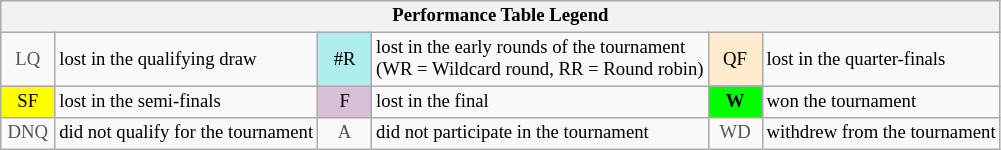<table class="wikitable" style="font-size:78%;">
<tr bgcolor="#efefef">
<th colspan="6">Performance Table Legend</th>
</tr>
<tr>
<td align="center" style="color:#555555;" width="30">LQ</td>
<td>lost in the qualifying draw</td>
<td align="center" style="background:#afeeee;">#R</td>
<td>lost in the early rounds of the tournament<br>(WR = Wildcard round, RR = Round robin)</td>
<td align="center" style="background:#ffebcd;">QF</td>
<td>lost in the quarter-finals</td>
</tr>
<tr>
<td align="center" style="background:yellow;">SF</td>
<td>lost in the semi-finals</td>
<td align="center" style="background:#D8BFD8;">F</td>
<td>lost in the final</td>
<td align="center" style="background:#00ff00;"><strong>W</strong></td>
<td>won the tournament</td>
</tr>
<tr>
<td align="center" style="color:#555555;" width="30">DNQ</td>
<td>did not qualify for the tournament</td>
<td align="center" style="color:#555555;" width="30">A</td>
<td>did not participate in the tournament</td>
<td align="center" style="color:#555555;" width="30">WD</td>
<td>withdrew from the tournament</td>
</tr>
</table>
